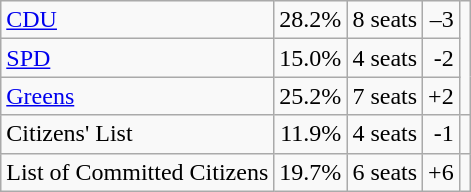<table class="wikitable">
<tr align="right">
<td align="left"><a href='#'>CDU</a></td>
<td>28.2%</td>
<td>8 seats</td>
<td>–3</td>
</tr>
<tr align="right">
<td align="left"><a href='#'>SPD</a></td>
<td>15.0%</td>
<td>4 seats</td>
<td>-2</td>
</tr>
<tr align="right">
<td align="left"><a href='#'>Greens</a></td>
<td>25.2%</td>
<td>7 seats</td>
<td>+2</td>
</tr>
<tr align="right">
<td align="left">Citizens' List</td>
<td>11.9%</td>
<td>4 seats</td>
<td>-1</td>
<td></td>
</tr>
<tr align="right">
<td align="left">List of Committed Citizens</td>
<td>19.7%</td>
<td>6 seats</td>
<td>+6</td>
</tr>
</table>
